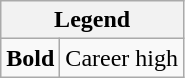<table class="wikitable mw-collapsible">
<tr>
<th colspan="2">Legend</th>
</tr>
<tr>
<td><strong>Bold</strong></td>
<td>Career high</td>
</tr>
</table>
